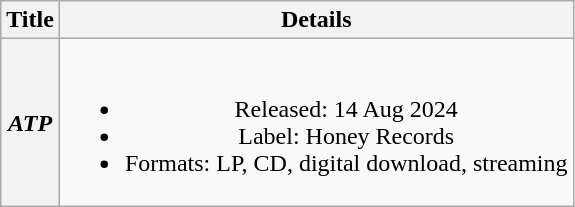<table class="wikitable plainrowheaders" style="text-align:center">
<tr>
<th scope="col">Title</th>
<th scope="col">Details</th>
</tr>
<tr>
<th scope="row"><em>ATP</em></th>
<td><br><ul><li>Released: 14 Aug 2024</li><li>Label: Honey Records</li><li>Formats: LP, CD, digital download, streaming</li></ul></td>
</tr>
</table>
